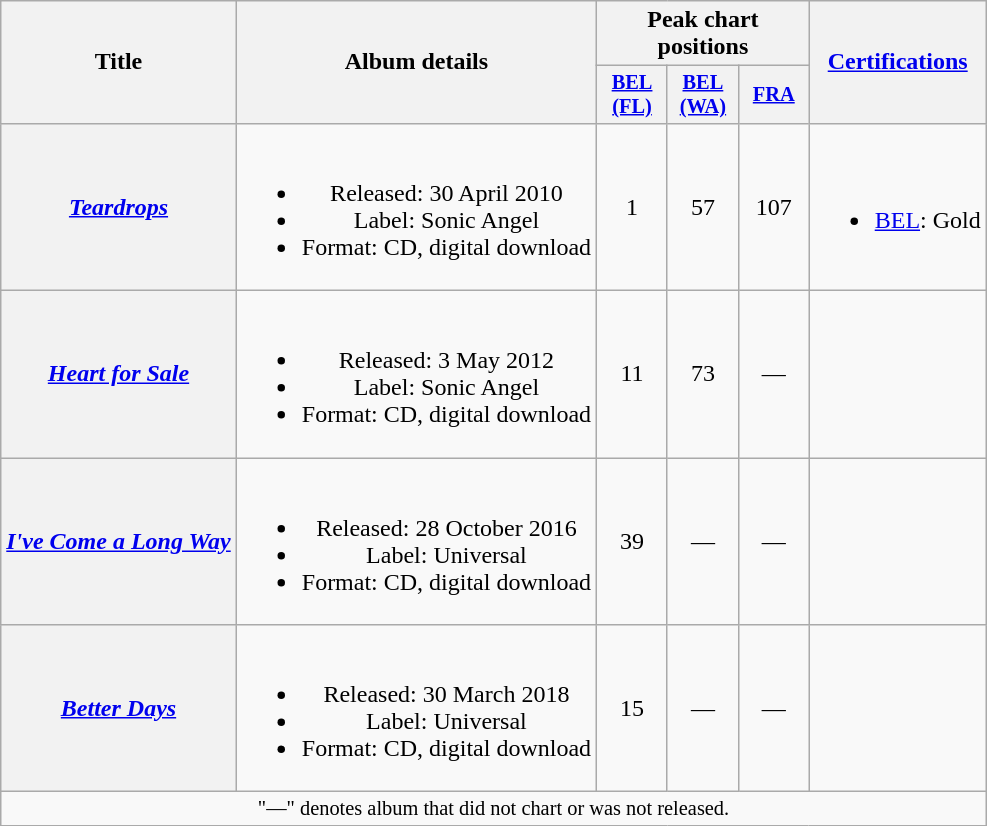<table class="wikitable plainrowheaders" style="text-align:center;" border="1">
<tr>
<th scope="col" rowspan="2">Title</th>
<th scope="col" rowspan="2">Album details</th>
<th scope="col" colspan="3">Peak chart positions</th>
<th scope="col" rowspan="2"><a href='#'>Certifications</a></th>
</tr>
<tr>
<th scope="col" style="width:3em;font-size:85%;"><a href='#'>BEL<br>(FL)</a><br></th>
<th scope="col" style="width:3em;font-size:85%;"><a href='#'>BEL<br>(WA)</a><br></th>
<th scope="col" style="width:3em;font-size:85%;"><a href='#'>FRA</a><br></th>
</tr>
<tr>
<th scope="row"><em><a href='#'>Teardrops</a></em></th>
<td><br><ul><li>Released: 30 April 2010</li><li>Label: Sonic Angel</li><li>Format: CD, digital download</li></ul></td>
<td>1</td>
<td>57</td>
<td>107</td>
<td><br><ul><li><a href='#'>BEL</a>: Gold</li></ul></td>
</tr>
<tr>
<th scope="row"><em><a href='#'>Heart for Sale</a></em></th>
<td><br><ul><li>Released: 3 May 2012</li><li>Label: Sonic Angel</li><li>Format: CD, digital download</li></ul></td>
<td>11</td>
<td>73</td>
<td>—</td>
<td></td>
</tr>
<tr>
<th scope="row"><em><a href='#'>I've Come a Long Way</a></em></th>
<td><br><ul><li>Released: 28 October 2016</li><li>Label: Universal</li><li>Format: CD, digital download</li></ul></td>
<td>39</td>
<td>—</td>
<td>—</td>
<td></td>
</tr>
<tr>
<th scope="row"><em><a href='#'>Better Days</a></em></th>
<td><br><ul><li>Released: 30 March 2018</li><li>Label: Universal</li><li>Format: CD, digital download</li></ul></td>
<td>15</td>
<td>—</td>
<td>—</td>
<td></td>
</tr>
<tr>
<td colspan="14" style="font-size:85%">"—" denotes album that did not chart or was not released.</td>
</tr>
</table>
